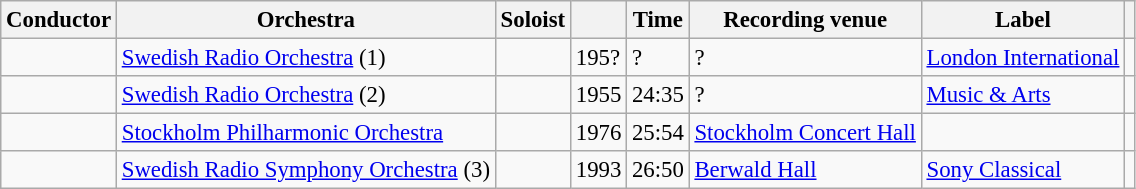<table class="wikitable sortable" style="margin-right:0; font-size:95%">
<tr>
<th scope="col">Conductor</th>
<th scope="col">Orchestra</th>
<th scope="col">Soloist</th>
<th scope="col"></th>
<th scope="col">Time</th>
<th scope="col">Recording venue</th>
<th scope="col">Label</th>
<th scope="col"class="unsortable"></th>
</tr>
<tr>
<td></td>
<td><a href='#'>Swedish Radio Orchestra</a> (1)</td>
<td></td>
<td>195?</td>
<td>?</td>
<td>?</td>
<td><a href='#'>London International</a></td>
<td></td>
</tr>
<tr>
<td></td>
<td><a href='#'>Swedish Radio Orchestra</a> (2)</td>
<td></td>
<td>1955</td>
<td>24:35</td>
<td>?</td>
<td><a href='#'>Music&nbsp;& Arts</a></td>
<td></td>
</tr>
<tr>
<td></td>
<td><a href='#'>Stockholm Philharmonic Orchestra</a></td>
<td></td>
<td>1976</td>
<td>25:54</td>
<td><a href='#'>Stockholm Concert Hall</a></td>
<td></td>
<td></td>
</tr>
<tr>
<td></td>
<td><a href='#'>Swedish Radio Symphony Orchestra</a> (3)</td>
<td></td>
<td>1993</td>
<td>26:50</td>
<td><a href='#'>Berwald Hall</a></td>
<td><a href='#'>Sony Classical</a></td>
<td></td>
</tr>
</table>
